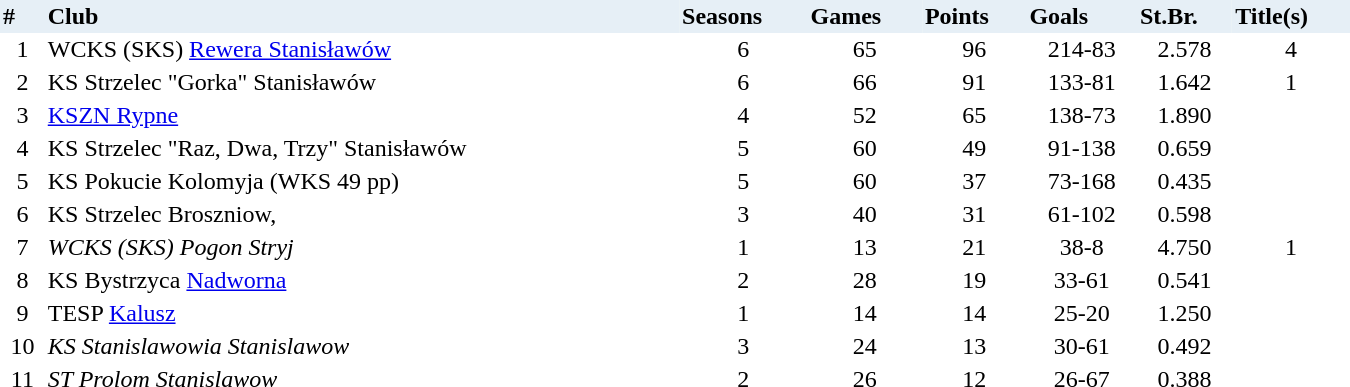<table class="results" width="900px" cellpadding="2" cellspacing="0">
<tr class="res_header" bgcolor="#E6EFF6">
<td><div><strong>#</strong></div></td>
<td><div><strong>Club</strong></div></td>
<td><div><strong>Seasons</strong></div></td>
<td><div><strong>Games</strong></div></td>
<td><div><strong>Points</strong></div></td>
<td><div><strong>Goals</strong></div></td>
<td><div><strong>St.Br.</strong></div></td>
<td><div><strong>Title(s)</strong></div></td>
</tr>
<tr>
<td align="center">1</td>
<td align="left">WCKS (SKS) <a href='#'>Rewera Stanisławów</a></td>
<td align="center">6</td>
<td align="center">65</td>
<td align="center">96</td>
<td align="center">214-83</td>
<td align="center">2.578</td>
<td align="center">4</td>
</tr>
<tr>
<td align="center">2</td>
<td align="left">KS Strzelec "Gorka" Stanisławów</td>
<td align="center">6</td>
<td align="center">66</td>
<td align="center">91</td>
<td align="center">133-81</td>
<td align="center">1.642</td>
<td align="center">1</td>
</tr>
<tr>
<td align="center">3</td>
<td align="left"><a href='#'>KSZN Rypne</a></td>
<td align="center">4</td>
<td align="center">52</td>
<td align="center">65</td>
<td align="center">138-73</td>
<td align="center">1.890</td>
<td align="center"></td>
</tr>
<tr>
<td align="center">4</td>
<td align="left">KS Strzelec "Raz, Dwa, Trzy" Stanisławów</td>
<td align="center">5</td>
<td align="center">60</td>
<td align="center">49</td>
<td align="center">91-138</td>
<td align="center">0.659</td>
<td align="center"></td>
</tr>
<tr>
<td align="center">5</td>
<td align="left">KS Pokucie Kolomyja (WKS 49 pp)</td>
<td align="center">5</td>
<td align="center">60</td>
<td align="center">37</td>
<td align="center">73-168</td>
<td align="center">0.435</td>
<td align="center"></td>
</tr>
<tr>
<td align="center">6</td>
<td align="left">KS Strzelec Broszniow,</td>
<td align="center">3</td>
<td align="center">40</td>
<td align="center">31</td>
<td align="center">61-102</td>
<td align="center">0.598</td>
<td align="center"></td>
</tr>
<tr>
<td align="center">7</td>
<td align="left"><em>WCKS (SKS) Pogon Stryj</em></td>
<td align="center">1</td>
<td align="center">13</td>
<td align="center">21</td>
<td align="center">38-8</td>
<td align="center">4.750</td>
<td align="center">1</td>
</tr>
<tr>
<td align="center">8</td>
<td align="left">KS Bystrzyca <a href='#'>Nadworna</a></td>
<td align="center">2</td>
<td align="center">28</td>
<td align="center">19</td>
<td align="center">33-61</td>
<td align="center">0.541</td>
<td align="center"></td>
</tr>
<tr>
<td align="center">9</td>
<td align="left">TESP <a href='#'>Kalusz</a></td>
<td align="center">1</td>
<td align="center">14</td>
<td align="center">14</td>
<td align="center">25-20</td>
<td align="center">1.250</td>
<td align="center"></td>
</tr>
<tr>
<td align="center">10</td>
<td align="left"><em>KS Stanislawowia Stanislawow</em></td>
<td align="center">3</td>
<td align="center">24</td>
<td align="center">13</td>
<td align="center">30-61</td>
<td align="center">0.492</td>
<td align="center"></td>
</tr>
<tr>
<td align="center">11</td>
<td align="left"><em>ST Prolom Stanislawow</em></td>
<td align="center">2</td>
<td align="center">26</td>
<td align="center">12</td>
<td align="center">26-67</td>
<td align="center">0.388</td>
<td align="center"></td>
</tr>
</table>
